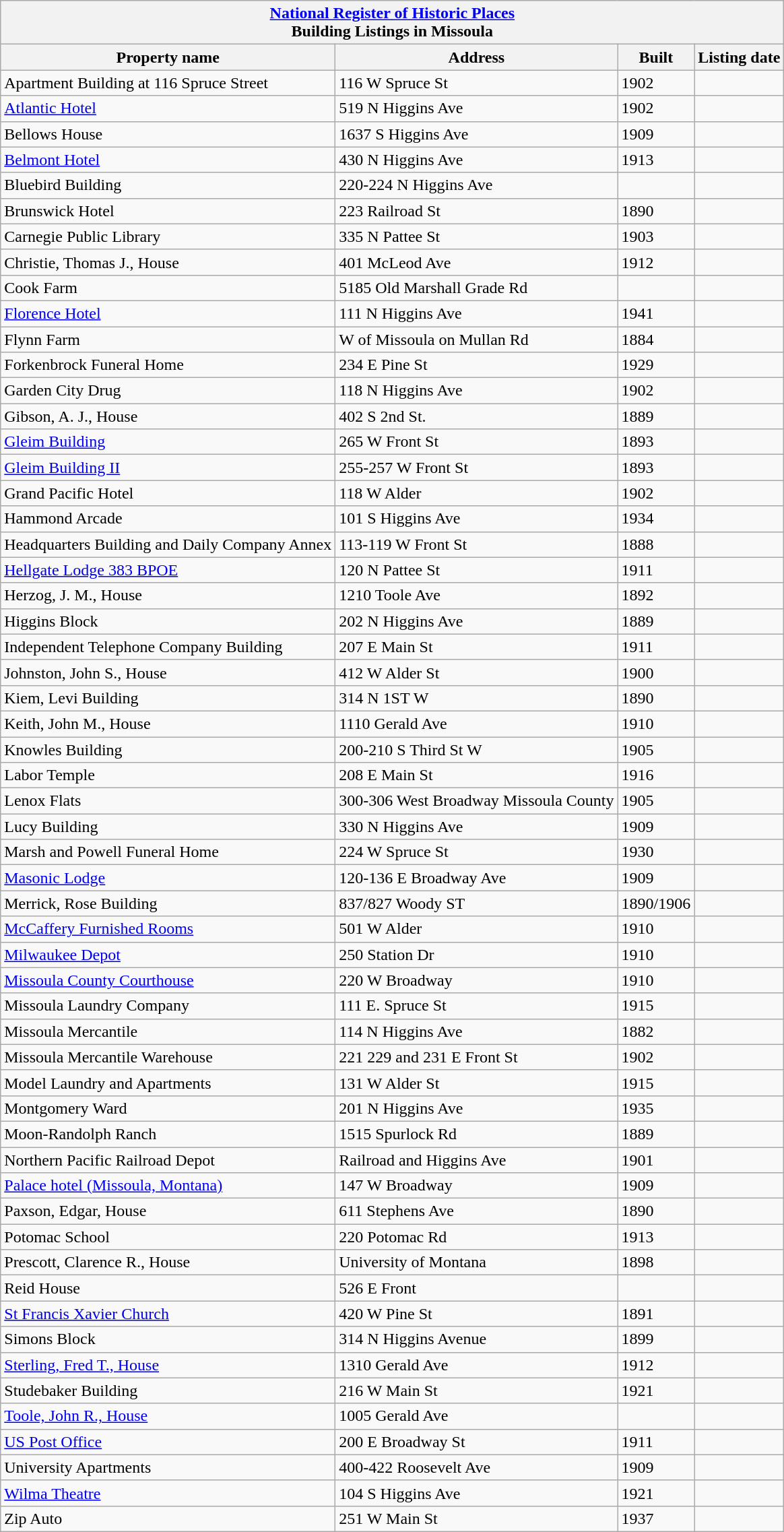<table class="wikitable collapsible">
<tr>
<th colspan = "4" style="text-align: center;"><a href='#'>National Register of Historic Places</a> <br> Building Listings in Missoula</th>
</tr>
<tr>
<th>Property name</th>
<th>Address</th>
<th>Built</th>
<th>Listing date</th>
</tr>
<tr>
<td>Apartment Building at 116 Spruce Street</td>
<td>116 W Spruce St</td>
<td>1902</td>
<td></td>
</tr>
<tr>
<td><a href='#'>Atlantic Hotel</a></td>
<td>519 N Higgins Ave</td>
<td>1902</td>
<td></td>
</tr>
<tr>
<td>Bellows House</td>
<td>1637 S Higgins Ave</td>
<td>1909</td>
<td></td>
</tr>
<tr>
<td><a href='#'>Belmont Hotel</a></td>
<td>430 N Higgins Ave</td>
<td>1913</td>
<td></td>
</tr>
<tr>
<td>Bluebird Building</td>
<td>220-224 N Higgins Ave</td>
<td></td>
<td></td>
</tr>
<tr>
<td>Brunswick Hotel</td>
<td>223 Railroad St</td>
<td>1890</td>
<td></td>
</tr>
<tr>
<td>Carnegie Public Library</td>
<td>335 N Pattee St</td>
<td>1903</td>
<td></td>
</tr>
<tr>
<td>Christie, Thomas J., House</td>
<td>401 McLeod Ave</td>
<td>1912</td>
<td></td>
</tr>
<tr>
<td>Cook Farm</td>
<td>5185 Old Marshall Grade Rd</td>
<td></td>
<td></td>
</tr>
<tr>
<td><a href='#'>Florence Hotel</a></td>
<td>111 N Higgins Ave</td>
<td>1941</td>
<td></td>
</tr>
<tr>
<td>Flynn Farm</td>
<td>W of Missoula on Mullan Rd</td>
<td>1884</td>
<td></td>
</tr>
<tr>
<td>Forkenbrock Funeral Home</td>
<td>234 E Pine St</td>
<td>1929</td>
<td></td>
</tr>
<tr>
<td>Garden City Drug</td>
<td>118 N Higgins Ave</td>
<td>1902</td>
<td></td>
</tr>
<tr>
<td>Gibson, A. J., House</td>
<td>402 S 2nd St.</td>
<td>1889</td>
<td></td>
</tr>
<tr>
<td><a href='#'>Gleim Building</a></td>
<td>265 W Front St</td>
<td>1893</td>
<td></td>
</tr>
<tr>
<td><a href='#'>Gleim Building II</a></td>
<td>255-257 W Front St</td>
<td>1893</td>
<td></td>
</tr>
<tr>
<td>Grand Pacific Hotel</td>
<td>118 W Alder</td>
<td>1902</td>
<td></td>
</tr>
<tr>
<td>Hammond Arcade</td>
<td>101 S Higgins Ave</td>
<td>1934</td>
<td></td>
</tr>
<tr>
<td>Headquarters Building and Daily Company Annex</td>
<td>113-119 W Front St</td>
<td>1888</td>
<td></td>
</tr>
<tr>
<td><a href='#'>Hellgate Lodge 383 BPOE</a></td>
<td>120 N Pattee St</td>
<td>1911</td>
<td></td>
</tr>
<tr>
<td>Herzog, J. M., House</td>
<td>1210 Toole Ave</td>
<td>1892</td>
<td></td>
</tr>
<tr>
<td>Higgins Block</td>
<td>202 N Higgins Ave</td>
<td>1889</td>
<td></td>
</tr>
<tr>
<td>Independent Telephone Company Building</td>
<td>207 E Main St</td>
<td>1911</td>
<td></td>
</tr>
<tr>
<td>Johnston, John S., House</td>
<td>412 W Alder St</td>
<td>1900</td>
<td></td>
</tr>
<tr>
<td>Kiem, Levi Building</td>
<td>314 N 1ST W</td>
<td>1890</td>
<td></td>
</tr>
<tr>
<td>Keith, John M., House</td>
<td>1110 Gerald Ave</td>
<td>1910</td>
<td></td>
</tr>
<tr>
<td>Knowles Building</td>
<td>200-210 S Third St W</td>
<td>1905</td>
<td></td>
</tr>
<tr>
<td>Labor Temple</td>
<td>208 E Main St</td>
<td>1916</td>
<td></td>
</tr>
<tr>
<td>Lenox Flats</td>
<td>300-306 West Broadway Missoula County</td>
<td>1905</td>
<td></td>
</tr>
<tr>
<td>Lucy Building</td>
<td>330 N Higgins Ave</td>
<td>1909</td>
<td></td>
</tr>
<tr>
<td>Marsh and Powell Funeral Home</td>
<td>224 W Spruce St</td>
<td>1930</td>
<td></td>
</tr>
<tr>
<td><a href='#'>Masonic Lodge</a></td>
<td>120-136 E Broadway Ave</td>
<td>1909</td>
<td></td>
</tr>
<tr>
<td>Merrick, Rose Building</td>
<td>837/827 Woody ST</td>
<td>1890/1906</td>
<td></td>
</tr>
<tr>
<td><a href='#'>McCaffery Furnished Rooms</a></td>
<td>501 W Alder</td>
<td>1910</td>
<td></td>
</tr>
<tr>
<td><a href='#'>Milwaukee Depot</a></td>
<td>250 Station Dr</td>
<td>1910</td>
<td></td>
</tr>
<tr>
<td><a href='#'>Missoula County Courthouse</a></td>
<td>220 W Broadway</td>
<td>1910</td>
<td></td>
</tr>
<tr>
<td>Missoula Laundry Company</td>
<td>111 E. Spruce St</td>
<td>1915</td>
<td></td>
</tr>
<tr>
<td>Missoula Mercantile</td>
<td>114 N Higgins Ave</td>
<td>1882</td>
<td></td>
</tr>
<tr>
<td>Missoula Mercantile Warehouse</td>
<td>221 229 and 231 E Front St</td>
<td>1902</td>
<td></td>
</tr>
<tr>
<td>Model Laundry and Apartments</td>
<td>131 W Alder St</td>
<td>1915</td>
<td></td>
</tr>
<tr>
<td>Montgomery Ward</td>
<td>201 N Higgins Ave</td>
<td>1935</td>
<td></td>
</tr>
<tr>
<td>Moon-Randolph Ranch</td>
<td>1515 Spurlock Rd</td>
<td>1889</td>
<td></td>
</tr>
<tr>
<td>Northern Pacific Railroad Depot</td>
<td>Railroad and Higgins Ave</td>
<td>1901</td>
<td></td>
</tr>
<tr>
<td><a href='#'>Palace hotel (Missoula, Montana)</a></td>
<td>147 W Broadway</td>
<td>1909</td>
<td></td>
</tr>
<tr>
<td>Paxson, Edgar, House</td>
<td>611 Stephens Ave</td>
<td>1890</td>
<td></td>
</tr>
<tr>
<td>Potomac School</td>
<td>220 Potomac Rd</td>
<td>1913</td>
<td></td>
</tr>
<tr>
<td>Prescott, Clarence R., House</td>
<td>University of Montana</td>
<td>1898</td>
<td></td>
</tr>
<tr>
<td>Reid House</td>
<td>526 E Front</td>
<td></td>
<td></td>
</tr>
<tr>
<td><a href='#'>St Francis Xavier Church</a></td>
<td>420 W Pine St</td>
<td>1891</td>
<td></td>
</tr>
<tr>
<td>Simons Block</td>
<td>314 N Higgins Avenue</td>
<td>1899</td>
<td></td>
</tr>
<tr>
<td><a href='#'>Sterling, Fred T., House</a></td>
<td>1310 Gerald Ave</td>
<td>1912</td>
<td></td>
</tr>
<tr>
<td>Studebaker Building</td>
<td>216 W Main St</td>
<td>1921</td>
<td></td>
</tr>
<tr>
<td><a href='#'>Toole, John R., House</a></td>
<td>1005 Gerald Ave</td>
<td></td>
<td></td>
</tr>
<tr>
<td><a href='#'>US Post Office</a></td>
<td>200 E Broadway St</td>
<td>1911</td>
<td></td>
</tr>
<tr>
<td>University Apartments</td>
<td>400-422 Roosevelt Ave</td>
<td>1909</td>
<td></td>
</tr>
<tr>
<td><a href='#'>Wilma Theatre</a></td>
<td>104 S Higgins Ave</td>
<td>1921</td>
<td></td>
</tr>
<tr>
<td>Zip Auto</td>
<td>251 W Main St</td>
<td>1937</td>
<td></td>
</tr>
</table>
